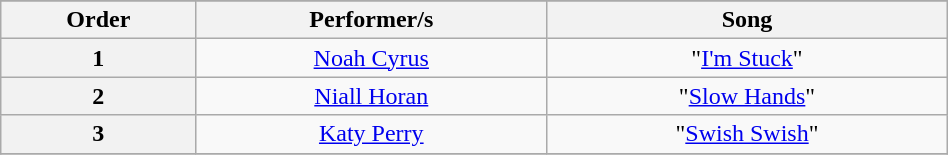<table class="wikitable" style="text-align:center; width:50%;">
<tr>
</tr>
<tr>
<th>Order</th>
<th>Performer/s</th>
<th>Song</th>
</tr>
<tr>
<th>1</th>
<td><a href='#'>Noah Cyrus</a></td>
<td>"<a href='#'>I'm Stuck</a>"</td>
</tr>
<tr>
<th>2</th>
<td><a href='#'>Niall Horan</a></td>
<td>"<a href='#'>Slow Hands</a>"</td>
</tr>
<tr>
<th>3</th>
<td><a href='#'>Katy Perry</a></td>
<td>"<a href='#'>Swish Swish</a>"</td>
</tr>
<tr>
</tr>
</table>
